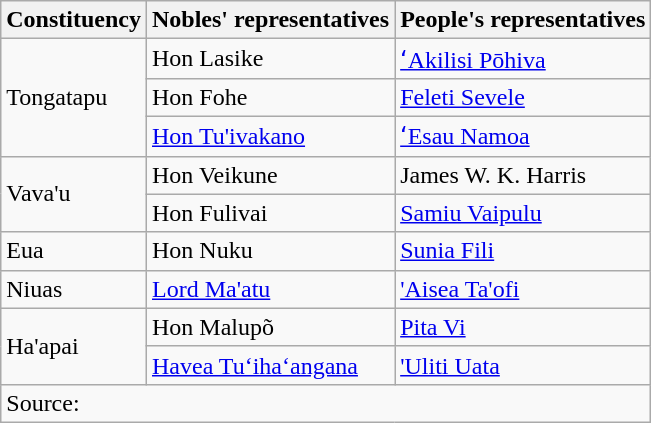<table class=wikitable>
<tr>
<th>Constituency</th>
<th>Nobles' representatives</th>
<th>People's representatives</th>
</tr>
<tr>
<td rowspan=3>Tongatapu</td>
<td>Hon Lasike</td>
<td><a href='#'>ʻAkilisi Pōhiva</a></td>
</tr>
<tr>
<td>Hon Fohe</td>
<td><a href='#'>Feleti Sevele</a></td>
</tr>
<tr>
<td><a href='#'>Hon Tu'ivakano</a></td>
<td><a href='#'>ʻEsau Namoa</a></td>
</tr>
<tr>
<td rowspan=2>Vava'u</td>
<td>Hon Veikune</td>
<td>James W. K. Harris</td>
</tr>
<tr>
<td>Hon Fulivai</td>
<td><a href='#'>Samiu Vaipulu</a></td>
</tr>
<tr>
<td>Eua</td>
<td>Hon Nuku</td>
<td><a href='#'>Sunia Fili</a></td>
</tr>
<tr>
<td>Niuas</td>
<td><a href='#'>Lord Ma'atu</a></td>
<td><a href='#'>'Aisea Ta'ofi</a></td>
</tr>
<tr>
<td rowspan=2>Ha'apai</td>
<td>Hon Malupõ</td>
<td><a href='#'>Pita Vi</a></td>
</tr>
<tr>
<td><a href='#'>Havea Tu‘iha‘angana</a></td>
<td><a href='#'>'Uliti Uata</a></td>
</tr>
<tr>
<td colspan=3>Source:</td>
</tr>
</table>
